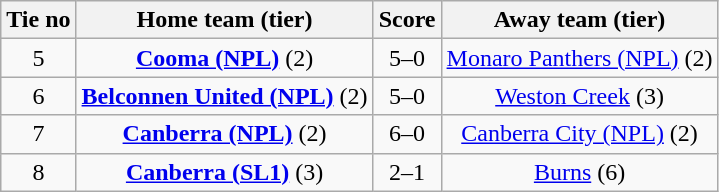<table class="wikitable" style="text-align:center">
<tr>
<th>Tie no</th>
<th>Home team (tier)</th>
<th>Score</th>
<th>Away team (tier)</th>
</tr>
<tr>
<td>5</td>
<td><strong><a href='#'>Cooma (NPL)</a></strong> (2)</td>
<td>5–0</td>
<td><a href='#'>Monaro Panthers (NPL)</a> (2)</td>
</tr>
<tr>
<td>6</td>
<td><strong><a href='#'>Belconnen United (NPL)</a></strong> (2)</td>
<td>5–0</td>
<td><a href='#'>Weston Creek</a> (3)</td>
</tr>
<tr>
<td>7</td>
<td><strong><a href='#'>Canberra (NPL)</a></strong> (2)</td>
<td>6–0</td>
<td><a href='#'>Canberra City (NPL)</a> (2)</td>
</tr>
<tr>
<td>8</td>
<td><strong><a href='#'>Canberra (SL1)</a></strong> (3)</td>
<td>2–1</td>
<td><a href='#'>Burns</a> (6)</td>
</tr>
</table>
